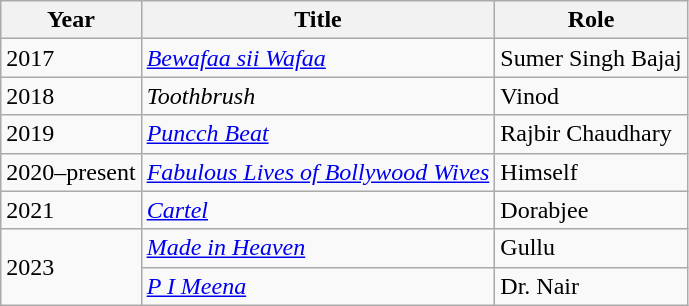<table class="wikitable sortable">
<tr>
<th>Year</th>
<th>Title</th>
<th>Role</th>
</tr>
<tr>
<td>2017</td>
<td><em><a href='#'>Bewafaa sii Wafaa</a></em></td>
<td>Sumer Singh Bajaj</td>
</tr>
<tr>
<td>2018</td>
<td><em>Toothbrush</em></td>
<td>Vinod</td>
</tr>
<tr>
<td>2019</td>
<td><em><a href='#'>Puncch Beat</a></em></td>
<td>Rajbir Chaudhary</td>
</tr>
<tr>
<td>2020–present</td>
<td><em><a href='#'>Fabulous Lives of Bollywood Wives</a></em></td>
<td>Himself</td>
</tr>
<tr>
<td>2021</td>
<td><em><a href='#'>Cartel</a></em></td>
<td>Dorabjee</td>
</tr>
<tr>
<td rowspan="2">2023</td>
<td><em><a href='#'>Made in Heaven</a></em></td>
<td>Gullu</td>
</tr>
<tr>
<td><em><a href='#'>P I Meena</a></em></td>
<td>Dr. Nair</td>
</tr>
</table>
